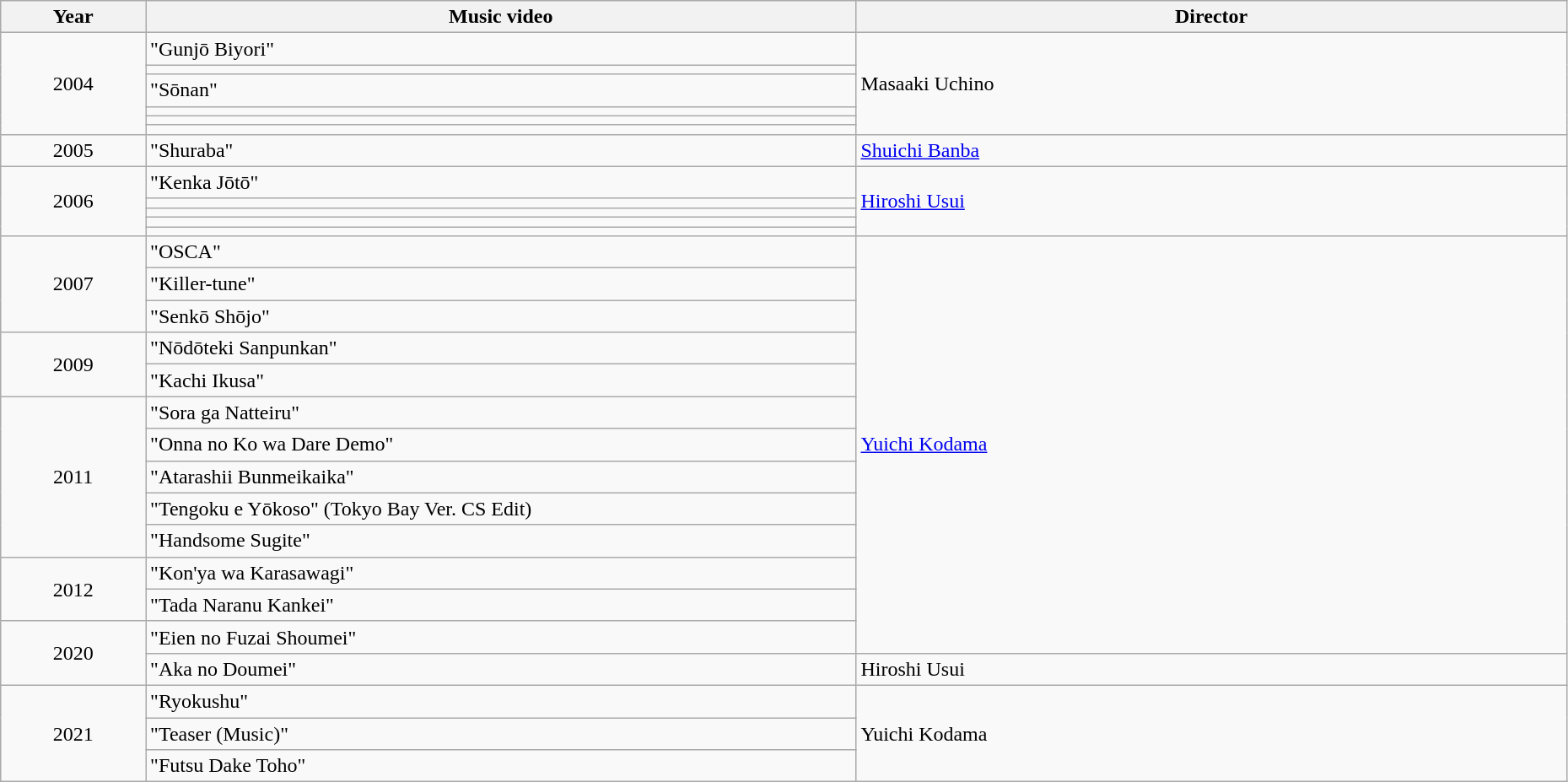<table class="wikitable" style="width:98%;">
<tr>
<th width=3%>Year</th>
<th style="width:15%;">Music video</th>
<th style="width:15%;">Director</th>
</tr>
<tr>
<td style="text-align:center;" rowspan="6">2004</td>
<td>"Gunjō Biyori"</td>
<td rowspan="6">Masaaki Uchino</td>
</tr>
<tr>
<td></td>
</tr>
<tr>
<td>"Sōnan"</td>
</tr>
<tr>
<td></td>
</tr>
<tr>
<td></td>
</tr>
<tr>
<td></td>
</tr>
<tr>
<td style="text-align:center;" rowspan="1">2005</td>
<td>"Shuraba"</td>
<td rowspan="1"><a href='#'>Shuichi Banba</a></td>
</tr>
<tr>
<td style="text-align:center;" rowspan="5">2006</td>
<td>"Kenka Jōtō"</td>
<td rowspan="5"><a href='#'>Hiroshi Usui</a></td>
</tr>
<tr>
<td></td>
</tr>
<tr>
<td></td>
</tr>
<tr>
<td></td>
</tr>
<tr>
<td></td>
</tr>
<tr>
<td style="text-align:center;" rowspan="3">2007</td>
<td>"OSCA"</td>
<td rowspan="13"><a href='#'>Yuichi Kodama</a></td>
</tr>
<tr>
<td>"Killer-tune"</td>
</tr>
<tr>
<td>"Senkō Shōjo"</td>
</tr>
<tr>
<td style="text-align:center;" rowspan="2">2009</td>
<td>"Nōdōteki Sanpunkan"</td>
</tr>
<tr>
<td>"Kachi Ikusa"</td>
</tr>
<tr>
<td style="text-align:center;" rowspan="5">2011</td>
<td>"Sora ga Natteiru"</td>
</tr>
<tr>
<td>"Onna no Ko wa Dare Demo"</td>
</tr>
<tr>
<td>"Atarashii Bunmeikaika"</td>
</tr>
<tr>
<td>"Tengoku e Yōkoso" <span>(Tokyo Bay Ver. CS Edit)</span></td>
</tr>
<tr>
<td>"Handsome Sugite"</td>
</tr>
<tr>
<td style="text-align:center;" rowspan="2">2012</td>
<td>"Kon'ya wa Karasawagi"</td>
</tr>
<tr>
<td>"Tada Naranu Kankei"</td>
</tr>
<tr>
<td style="text-align:center;" rowspan="2">2020</td>
<td>"Eien no Fuzai Shoumei"</td>
</tr>
<tr>
<td>"Aka no Doumei"</td>
<td rowspan="1">Hiroshi Usui</td>
</tr>
<tr>
<td style="text-align:center;" rowspan="3">2021</td>
<td>"Ryokushu"</td>
<td rowspan="3">Yuichi Kodama</td>
</tr>
<tr>
<td>"Teaser (Music)"</td>
</tr>
<tr>
<td>"Futsu Dake Toho"</td>
</tr>
</table>
